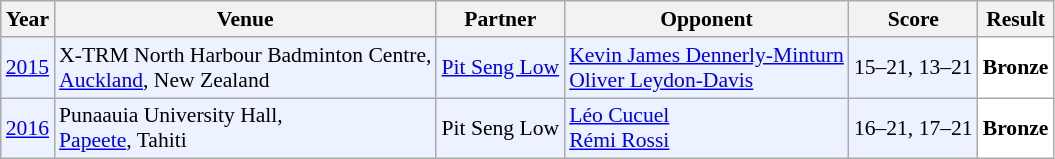<table class="sortable wikitable" style="font-size: 90%;">
<tr>
<th>Year</th>
<th>Venue</th>
<th>Partner</th>
<th>Opponent</th>
<th>Score</th>
<th>Result</th>
</tr>
<tr style="background:#ECF2FF">
<td align="center"><a href='#'>2015</a></td>
<td align="left">X-TRM North Harbour Badminton Centre,<br><a href='#'>Auckland</a>, New Zealand</td>
<td align="left"> <a href='#'>Pit Seng Low</a></td>
<td align="left"> <a href='#'>Kevin James Dennerly-Minturn</a><br> <a href='#'>Oliver Leydon-Davis</a></td>
<td align="left">15–21, 13–21</td>
<td style="text-align:left; background:white"> <strong>Bronze</strong></td>
</tr>
<tr style="background:#ECF2FF">
<td align="center"><a href='#'>2016</a></td>
<td align="left">Punaauia University Hall,<br><a href='#'>Papeete</a>, Tahiti</td>
<td align="left"> Pit Seng Low</td>
<td align="left"> <a href='#'>Léo Cucuel</a><br> <a href='#'>Rémi Rossi</a></td>
<td align="left">16–21, 17–21</td>
<td style="text-align:left; background:white"> <strong>Bronze</strong></td>
</tr>
</table>
